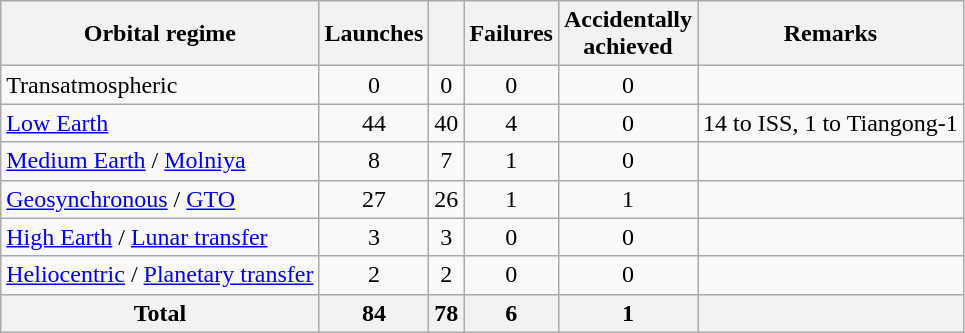<table class="wikitable sortable" style=text-align:center>
<tr>
<th>Orbital regime</th>
<th>Launches</th>
<th></th>
<th>Failures</th>
<th>Accidentally<br>achieved</th>
<th>Remarks</th>
</tr>
<tr>
<td align=left>Transatmospheric</td>
<td>0</td>
<td>0</td>
<td>0</td>
<td>0</td>
<td></td>
</tr>
<tr>
<td align=left><a href='#'>Low Earth</a></td>
<td>44</td>
<td>40</td>
<td>4</td>
<td>0</td>
<td align=left>14 to ISS, 1 to Tiangong-1</td>
</tr>
<tr>
<td align=left><a href='#'>Medium Earth</a> / <a href='#'>Molniya</a></td>
<td>8</td>
<td>7</td>
<td>1</td>
<td>0</td>
<td></td>
</tr>
<tr>
<td align=left><a href='#'>Geosynchronous</a> / <a href='#'>GTO</a></td>
<td>27</td>
<td>26</td>
<td>1</td>
<td>1</td>
<td></td>
</tr>
<tr>
<td align=left><a href='#'>High Earth</a> / <a href='#'>Lunar transfer</a></td>
<td>3</td>
<td>3</td>
<td>0</td>
<td>0</td>
<td></td>
</tr>
<tr>
<td align=left><a href='#'>Heliocentric</a> / <a href='#'>Planetary transfer</a></td>
<td>2</td>
<td>2</td>
<td>0</td>
<td>0</td>
<td></td>
</tr>
<tr class="sortbottom">
<th>Total</th>
<th>84</th>
<th>78</th>
<th>6</th>
<th>1</th>
<th></th>
</tr>
</table>
